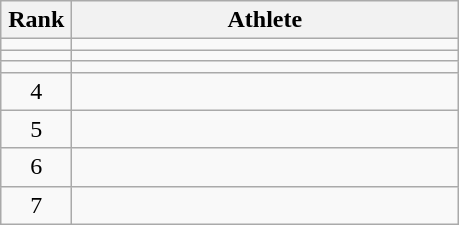<table class="wikitable" style="text-align: center;">
<tr>
<th width=40>Rank</th>
<th width=250>Athlete</th>
</tr>
<tr>
<td></td>
<td align="left"></td>
</tr>
<tr>
<td></td>
<td align="left"></td>
</tr>
<tr>
<td></td>
<td align="left"></td>
</tr>
<tr>
<td>4</td>
<td align="left"></td>
</tr>
<tr>
<td>5</td>
<td align="left"></td>
</tr>
<tr>
<td>6</td>
<td align="left"></td>
</tr>
<tr>
<td>7</td>
<td align="left"></td>
</tr>
</table>
